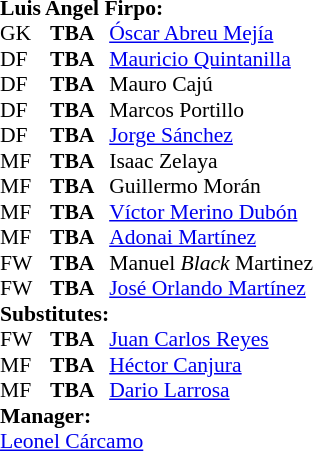<table style="font-size: 90%" cellspacing="0" cellpadding="0" align=right>
<tr>
<td colspan="4"><strong>Luis Angel Firpo:</strong></td>
</tr>
<tr>
<th width="25"></th>
<th width="25"></th>
</tr>
<tr>
<td>GK</td>
<td><strong>TBA</strong></td>
<td> <a href='#'>Óscar Abreu Mejía</a></td>
</tr>
<tr>
<td>DF</td>
<td><strong>TBA</strong></td>
<td> <a href='#'>Mauricio Quintanilla</a></td>
</tr>
<tr>
<td>DF</td>
<td><strong>TBA</strong></td>
<td> Mauro Cajú</td>
<td></td>
</tr>
<tr>
<td>DF</td>
<td><strong>TBA</strong></td>
<td> Marcos Portillo</td>
</tr>
<tr>
<td>DF</td>
<td><strong>TBA</strong></td>
<td>  <a href='#'>Jorge Sánchez</a></td>
</tr>
<tr>
<td>MF</td>
<td><strong>TBA</strong></td>
<td>  Isaac Zelaya </td>
</tr>
<tr>
<td>MF</td>
<td><strong>TBA</strong></td>
<td> Guillermo Morán</td>
<td></td>
</tr>
<tr>
<td>MF</td>
<td><strong>TBA</strong></td>
<td> <a href='#'>Víctor Merino Dubón</a></td>
<td></td>
</tr>
<tr>
<td>MF</td>
<td><strong>TBA</strong></td>
<td> <a href='#'>Adonai Martínez</a></td>
</tr>
<tr>
<td>FW</td>
<td><strong>TBA</strong></td>
<td> Manuel <em>Black</em> Martinez</td>
</tr>
<tr>
<td>FW</td>
<td><strong>TBA</strong></td>
<td> <a href='#'>José Orlando Martínez</a></td>
<td></td>
</tr>
<tr>
<td colspan=2><strong>Substitutes:</strong></td>
</tr>
<tr>
<td>FW</td>
<td><strong>TBA</strong></td>
<td> <a href='#'>Juan Carlos Reyes</a></td>
<td></td>
</tr>
<tr>
<td>MF</td>
<td><strong>TBA</strong></td>
<td> <a href='#'>Héctor Canjura</a></td>
<td></td>
</tr>
<tr>
<td>MF</td>
<td><strong>TBA</strong></td>
<td> <a href='#'>Dario Larrosa</a></td>
<td></td>
</tr>
<tr>
<td colspan=3><strong>Manager:</strong></td>
</tr>
<tr>
<td colspan=4> <a href='#'>Leonel Cárcamo</a></td>
</tr>
</table>
